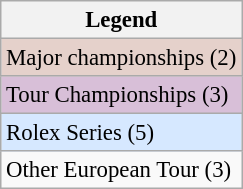<table class="wikitable" style="font-size:95%;">
<tr>
<th>Legend</th>
</tr>
<tr style="background:#e5d1cb;">
<td>Major championships  (2)</td>
</tr>
<tr style="background:thistle;">
<td>Tour Championships (3)</td>
</tr>
<tr style="background:#D6E8FF;">
<td>Rolex Series (5)</td>
</tr>
<tr>
<td>Other European Tour (3)</td>
</tr>
</table>
